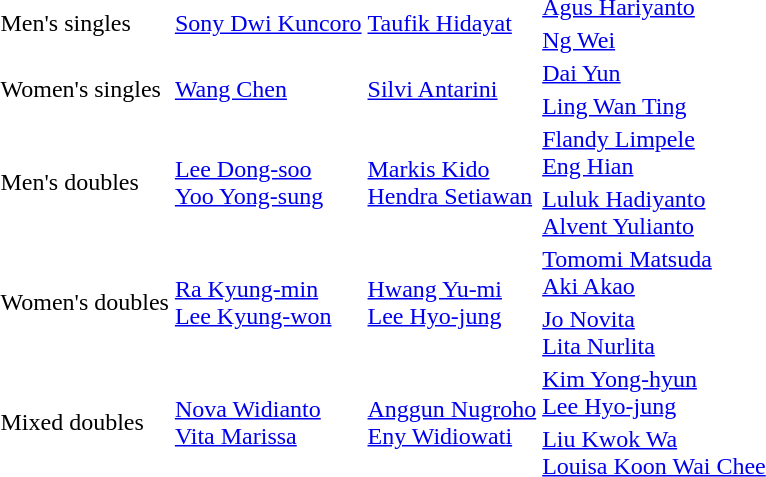<table>
<tr>
<td rowspan="2">Men's singles</td>
<td rowspan="2"> <a href='#'>Sony Dwi Kuncoro</a></td>
<td rowspan="2"> <a href='#'>Taufik Hidayat</a></td>
<td> <a href='#'>Agus Hariyanto</a></td>
</tr>
<tr>
<td> <a href='#'>Ng Wei</a></td>
</tr>
<tr>
<td rowspan="2">Women's singles</td>
<td rowspan="2"> <a href='#'>Wang Chen</a></td>
<td rowspan="2"> <a href='#'>Silvi Antarini</a></td>
<td> <a href='#'>Dai Yun</a></td>
</tr>
<tr>
<td> <a href='#'>Ling Wan Ting</a></td>
</tr>
<tr>
<td rowspan="2">Men's doubles</td>
<td rowspan="2"> <a href='#'>Lee Dong-soo</a> <br>  <a href='#'>Yoo Yong-sung</a></td>
<td rowspan="2"> <a href='#'>Markis Kido</a><br>  <a href='#'>Hendra Setiawan</a></td>
<td> <a href='#'>Flandy Limpele</a><br>  <a href='#'>Eng Hian</a></td>
</tr>
<tr>
<td> <a href='#'>Luluk Hadiyanto</a> <br>  <a href='#'>Alvent Yulianto</a></td>
</tr>
<tr>
<td rowspan="2">Women's doubles</td>
<td rowspan="2"> <a href='#'>Ra Kyung-min</a> <br>  <a href='#'>Lee Kyung-won</a></td>
<td rowspan="2"><a href='#'>Hwang Yu-mi</a><br>  <a href='#'>Lee Hyo-jung</a></td>
<td> <a href='#'>Tomomi Matsuda</a><br>  <a href='#'>Aki Akao</a></td>
</tr>
<tr>
<td> <a href='#'>Jo Novita</a><br>  <a href='#'>Lita Nurlita</a></td>
</tr>
<tr>
<td rowspan="2">Mixed doubles</td>
<td rowspan="2"> <a href='#'>Nova Widianto</a> <br>  <a href='#'>Vita Marissa</a></td>
<td rowspan="2"> <a href='#'>Anggun Nugroho</a><br>  <a href='#'>Eny Widiowati</a></td>
<td> <a href='#'>Kim Yong-hyun</a> <br>  <a href='#'>Lee Hyo-jung</a></td>
</tr>
<tr>
<td> <a href='#'>Liu Kwok Wa</a><br>  <a href='#'>Louisa Koon Wai Chee</a></td>
</tr>
</table>
